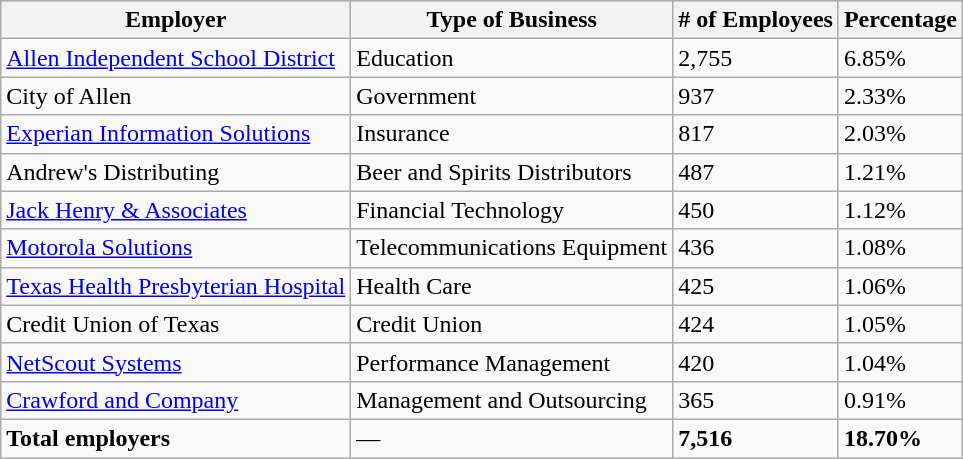<table class="wikitable">
<tr>
<th>Employer</th>
<th>Type of Business</th>
<th># of Employees</th>
<th>Percentage</th>
</tr>
<tr>
<td><a href='#'>Allen Independent School District</a></td>
<td>Education</td>
<td>2,755</td>
<td>6.85%</td>
</tr>
<tr>
<td>City of Allen</td>
<td>Government</td>
<td>937</td>
<td>2.33%</td>
</tr>
<tr>
<td><a href='#'>Experian Information Solutions</a></td>
<td>Insurance</td>
<td>817</td>
<td>2.03%</td>
</tr>
<tr>
<td>Andrew's Distributing</td>
<td>Beer and Spirits Distributors</td>
<td>487</td>
<td>1.21%</td>
</tr>
<tr>
<td><a href='#'>Jack Henry & Associates</a></td>
<td>Financial Technology</td>
<td>450</td>
<td>1.12%</td>
</tr>
<tr>
<td><a href='#'>Motorola Solutions</a></td>
<td>Telecommunications Equipment</td>
<td>436</td>
<td>1.08%</td>
</tr>
<tr>
<td><a href='#'>Texas Health Presbyterian Hospital</a></td>
<td>Health Care</td>
<td>425</td>
<td>1.06%</td>
</tr>
<tr>
<td>Credit Union of Texas</td>
<td>Credit Union</td>
<td>424</td>
<td>1.05%</td>
</tr>
<tr>
<td><a href='#'>NetScout Systems</a></td>
<td>Performance Management</td>
<td>420</td>
<td>1.04%</td>
</tr>
<tr>
<td><a href='#'>Crawford and Company</a></td>
<td>Management and Outsourcing</td>
<td>365</td>
<td>0.91%</td>
</tr>
<tr>
<td><strong>Total employers</strong></td>
<td>—</td>
<td><strong>7,516</strong></td>
<td><strong>18.70%</strong></td>
</tr>
</table>
